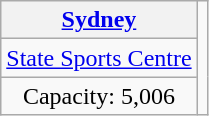<table class="wikitable" style="text-align:center;">
<tr>
<th><a href='#'>Sydney</a></th>
<td rowspan="3"><br></td>
</tr>
<tr>
<td><a href='#'>State Sports Centre</a></td>
</tr>
<tr>
<td>Capacity: 5,006</td>
</tr>
</table>
